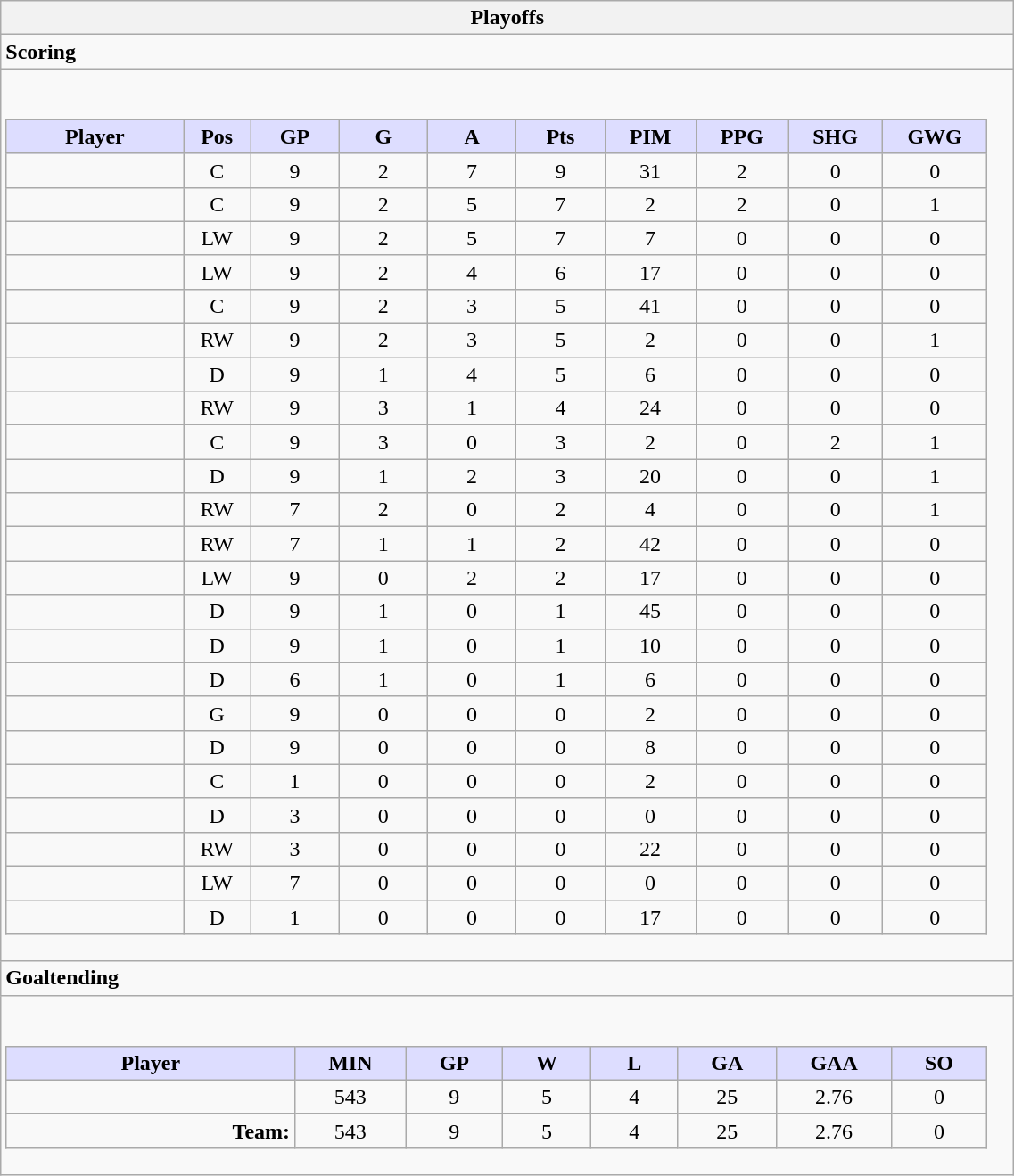<table class="wikitable collapsible" style="width:60%;">
<tr>
<th>Playoffs</th>
</tr>
<tr>
<td class="tocccolors"><strong>Scoring</strong></td>
</tr>
<tr>
<td><br><table class="wikitable sortable">
<tr style="text-align:center;">
<th style="background:#ddf; width:10%;">Player</th>
<th style="background:#ddf; width:3%;" title="Position">Pos</th>
<th style="background:#ddf; width:5%;" title="Games played">GP</th>
<th style="background:#ddf; width:5%;" title="Goals">G</th>
<th style="background:#ddf; width:5%;" title="Assists">A</th>
<th style="background:#ddf; width:5%;" title="Points">Pts</th>
<th style="background:#ddf; width:5%;" title="Penalties in Minutes">PIM</th>
<th style="background:#ddf; width:5%;" title="Power play goals">PPG</th>
<th style="background:#ddf; width:5%;" title="Short-handed goals">SHG</th>
<th style="background:#ddf; width:5%;" title="Game-winning goals">GWG</th>
</tr>
<tr style="text-align:center;">
<td style="text-align:right;"></td>
<td>C</td>
<td>9</td>
<td>2</td>
<td>7</td>
<td>9</td>
<td>31</td>
<td>2</td>
<td>0</td>
<td>0</td>
</tr>
<tr style="text-align:center;">
<td style="text-align:right;"></td>
<td>C</td>
<td>9</td>
<td>2</td>
<td>5</td>
<td>7</td>
<td>2</td>
<td>2</td>
<td>0</td>
<td>1</td>
</tr>
<tr style="text-align:center;">
<td style="text-align:right;"></td>
<td>LW</td>
<td>9</td>
<td>2</td>
<td>5</td>
<td>7</td>
<td>7</td>
<td>0</td>
<td>0</td>
<td>0</td>
</tr>
<tr style="text-align:center;">
<td style="text-align:right;"></td>
<td>LW</td>
<td>9</td>
<td>2</td>
<td>4</td>
<td>6</td>
<td>17</td>
<td>0</td>
<td>0</td>
<td>0</td>
</tr>
<tr style="text-align:center;">
<td style="text-align:right;"></td>
<td>C</td>
<td>9</td>
<td>2</td>
<td>3</td>
<td>5</td>
<td>41</td>
<td>0</td>
<td>0</td>
<td>0</td>
</tr>
<tr style="text-align:center;">
<td style="text-align:right;"></td>
<td>RW</td>
<td>9</td>
<td>2</td>
<td>3</td>
<td>5</td>
<td>2</td>
<td>0</td>
<td>0</td>
<td>1</td>
</tr>
<tr style="text-align:center;">
<td style="text-align:right;"></td>
<td>D</td>
<td>9</td>
<td>1</td>
<td>4</td>
<td>5</td>
<td>6</td>
<td>0</td>
<td>0</td>
<td>0</td>
</tr>
<tr style="text-align:center;">
<td style="text-align:right;"></td>
<td>RW</td>
<td>9</td>
<td>3</td>
<td>1</td>
<td>4</td>
<td>24</td>
<td>0</td>
<td>0</td>
<td>0</td>
</tr>
<tr style="text-align:center;">
<td style="text-align:right;"></td>
<td>C</td>
<td>9</td>
<td>3</td>
<td>0</td>
<td>3</td>
<td>2</td>
<td>0</td>
<td>2</td>
<td>1</td>
</tr>
<tr style="text-align:center;">
<td style="text-align:right;"></td>
<td>D</td>
<td>9</td>
<td>1</td>
<td>2</td>
<td>3</td>
<td>20</td>
<td>0</td>
<td>0</td>
<td>1</td>
</tr>
<tr style="text-align:center;">
<td style="text-align:right;"></td>
<td>RW</td>
<td>7</td>
<td>2</td>
<td>0</td>
<td>2</td>
<td>4</td>
<td>0</td>
<td>0</td>
<td>1</td>
</tr>
<tr style="text-align:center;">
<td style="text-align:right;"></td>
<td>RW</td>
<td>7</td>
<td>1</td>
<td>1</td>
<td>2</td>
<td>42</td>
<td>0</td>
<td>0</td>
<td>0</td>
</tr>
<tr style="text-align:center;">
<td style="text-align:right;"></td>
<td>LW</td>
<td>9</td>
<td>0</td>
<td>2</td>
<td>2</td>
<td>17</td>
<td>0</td>
<td>0</td>
<td>0</td>
</tr>
<tr style="text-align:center;">
<td style="text-align:right;"></td>
<td>D</td>
<td>9</td>
<td>1</td>
<td>0</td>
<td>1</td>
<td>45</td>
<td>0</td>
<td>0</td>
<td>0</td>
</tr>
<tr style="text-align:center;">
<td style="text-align:right;"></td>
<td>D</td>
<td>9</td>
<td>1</td>
<td>0</td>
<td>1</td>
<td>10</td>
<td>0</td>
<td>0</td>
<td>0</td>
</tr>
<tr style="text-align:center;">
<td style="text-align:right;"></td>
<td>D</td>
<td>6</td>
<td>1</td>
<td>0</td>
<td>1</td>
<td>6</td>
<td>0</td>
<td>0</td>
<td>0</td>
</tr>
<tr style="text-align:center;">
<td style="text-align:right;"></td>
<td>G</td>
<td>9</td>
<td>0</td>
<td>0</td>
<td>0</td>
<td>2</td>
<td>0</td>
<td>0</td>
<td>0</td>
</tr>
<tr style="text-align:center;">
<td style="text-align:right;"></td>
<td>D</td>
<td>9</td>
<td>0</td>
<td>0</td>
<td>0</td>
<td>8</td>
<td>0</td>
<td>0</td>
<td>0</td>
</tr>
<tr style="text-align:center;">
<td style="text-align:right;"></td>
<td>C</td>
<td>1</td>
<td>0</td>
<td>0</td>
<td>0</td>
<td>2</td>
<td>0</td>
<td>0</td>
<td>0</td>
</tr>
<tr style="text-align:center;">
<td style="text-align:right;"></td>
<td>D</td>
<td>3</td>
<td>0</td>
<td>0</td>
<td>0</td>
<td>0</td>
<td>0</td>
<td>0</td>
<td>0</td>
</tr>
<tr style="text-align:center;">
<td style="text-align:right;"></td>
<td>RW</td>
<td>3</td>
<td>0</td>
<td>0</td>
<td>0</td>
<td>22</td>
<td>0</td>
<td>0</td>
<td>0</td>
</tr>
<tr style="text-align:center;">
<td style="text-align:right;"></td>
<td>LW</td>
<td>7</td>
<td>0</td>
<td>0</td>
<td>0</td>
<td>0</td>
<td>0</td>
<td>0</td>
<td>0</td>
</tr>
<tr style="text-align:center;">
<td style="text-align:right;"></td>
<td>D</td>
<td>1</td>
<td>0</td>
<td>0</td>
<td>0</td>
<td>17</td>
<td>0</td>
<td>0</td>
<td>0</td>
</tr>
</table>
</td>
</tr>
<tr>
<td class="toccolors"><strong>Goaltending</strong></td>
</tr>
<tr>
<td><br><table class="wikitable sortable">
<tr>
<th style="background:#ddf; width:10%;">Player</th>
<th style="width:3%; background:#ddf;" title="Minutes played">MIN</th>
<th style="width:3%; background:#ddf;" title="Games played in">GP</th>
<th style="width:3%; background:#ddf;" title="Wins">W</th>
<th style="width:3%; background:#ddf;" title="Losses">L</th>
<th style="width:3%; background:#ddf;" title="Goals against">GA</th>
<th style="width:3%; background:#ddf;" title="Goals against average">GAA</th>
<th style="width:3%; background:#ddf;" title="Shut-outs">SO</th>
</tr>
<tr style="text-align:center;">
<td style="text-align:right;"></td>
<td>543</td>
<td>9</td>
<td>5</td>
<td>4</td>
<td>25</td>
<td>2.76</td>
<td>0</td>
</tr>
<tr style="text-align:center;">
<td style="text-align:right;"><strong>Team:</strong></td>
<td>543</td>
<td>9</td>
<td>5</td>
<td>4</td>
<td>25</td>
<td>2.76</td>
<td>0</td>
</tr>
</table>
</td>
</tr>
</table>
